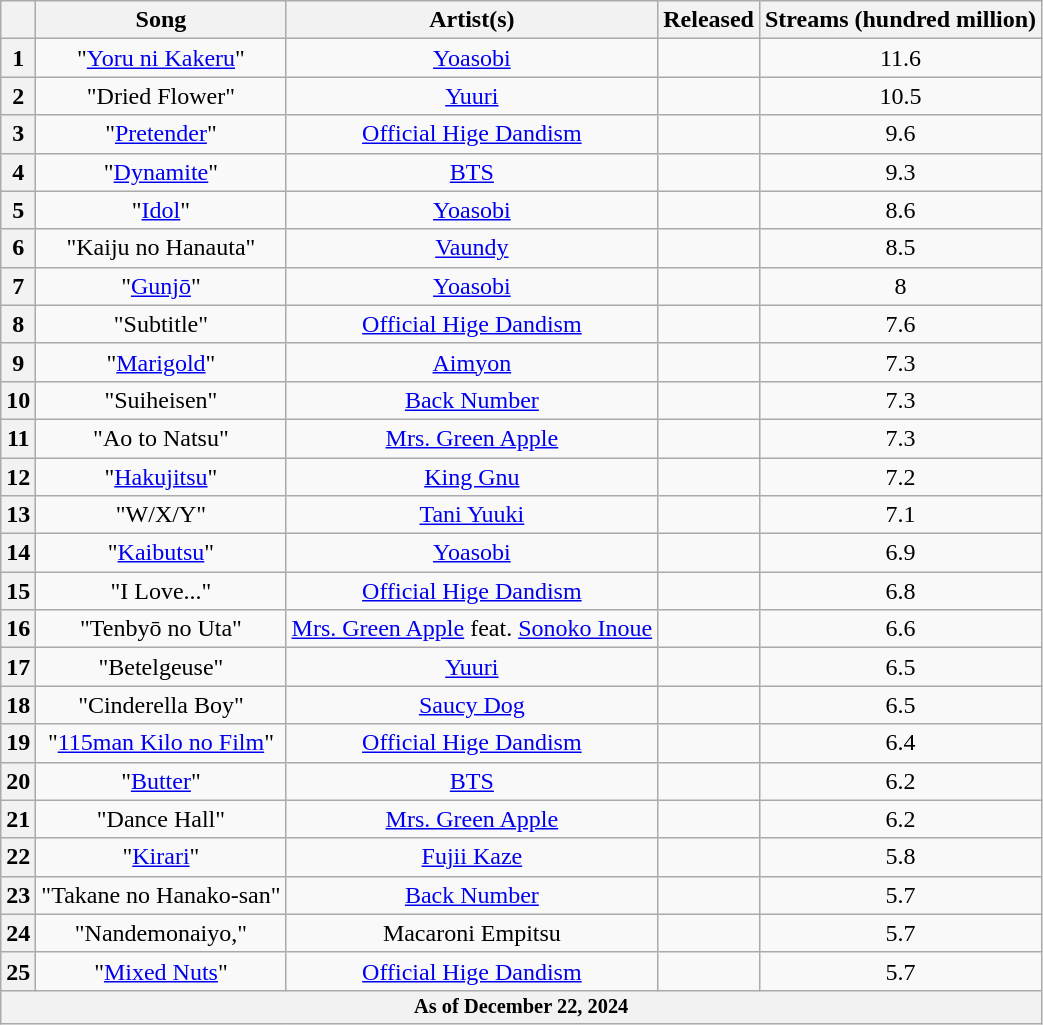<table class="wikitable plainrowheaders sortable" style="text-align:center">
<tr>
<th scope=col></th>
<th scope=col>Song</th>
<th scope=col>Artist(s)</th>
<th scope=col>Released</th>
<th scope=col>Streams (hundred million)</th>
</tr>
<tr>
<th scope=row style="text-align:center;">1</th>
<td>"<a href='#'>Yoru ni Kakeru</a>"</td>
<td><a href='#'>Yoasobi</a></td>
<td></td>
<td align=center>11.6</td>
</tr>
<tr>
<th scope=row style="text-align:center;">2</th>
<td>"Dried Flower"</td>
<td><a href='#'>Yuuri</a></td>
<td></td>
<td align=center>10.5</td>
</tr>
<tr>
<th scope=row style="text-align:center;">3</th>
<td>"<a href='#'>Pretender</a>"</td>
<td><a href='#'>Official Hige Dandism</a></td>
<td></td>
<td align=center>9.6</td>
</tr>
<tr>
<th scope=row style="text-align:center;">4</th>
<td>"<a href='#'>Dynamite</a>"</td>
<td><a href='#'>BTS</a></td>
<td></td>
<td align=center>9.3</td>
</tr>
<tr>
<th scope=row style="text-align:center;">5</th>
<td>"<a href='#'>Idol</a>"</td>
<td><a href='#'>Yoasobi</a></td>
<td></td>
<td align=center>8.6</td>
</tr>
<tr>
<th scope=row style="text-align:center;">6</th>
<td>"Kaiju no Hanauta"</td>
<td><a href='#'>Vaundy</a></td>
<td></td>
<td align=center>8.5</td>
</tr>
<tr>
<th scope=row style="text-align:center;">7</th>
<td>"<a href='#'>Gunjō</a>"</td>
<td><a href='#'>Yoasobi</a></td>
<td></td>
<td align=center>8</td>
</tr>
<tr>
<th scope=row style="text-align:center;">8</th>
<td>"Subtitle"</td>
<td><a href='#'>Official Hige Dandism</a></td>
<td></td>
<td align=center>7.6</td>
</tr>
<tr>
<th scope=row style="text-align:center;">9</th>
<td>"<a href='#'>Marigold</a>"</td>
<td><a href='#'>Aimyon</a></td>
<td></td>
<td align=center>7.3</td>
</tr>
<tr>
<th scope=row style="text-align:center;">10</th>
<td>"Suiheisen"</td>
<td><a href='#'>Back Number</a></td>
<td></td>
<td align=center>7.3</td>
</tr>
<tr>
<th scope=row style="text-align:center;">11</th>
<td>"Ao to Natsu"</td>
<td><a href='#'>Mrs. Green Apple</a></td>
<td></td>
<td align=center>7.3</td>
</tr>
<tr>
<th scope=row style="text-align:center;">12</th>
<td>"<a href='#'>Hakujitsu</a>"</td>
<td><a href='#'>King Gnu</a></td>
<td></td>
<td align=center>7.2</td>
</tr>
<tr>
<th scope=row style="text-align:center;">13</th>
<td>"W/X/Y"</td>
<td><a href='#'>Tani Yuuki</a></td>
<td></td>
<td align=center>7.1</td>
</tr>
<tr>
<th scope=row style="text-align:center;">14</th>
<td>"<a href='#'>Kaibutsu</a>"</td>
<td><a href='#'>Yoasobi</a></td>
<td></td>
<td align=center>6.9</td>
</tr>
<tr>
<th scope=row style="text-align:center;">15</th>
<td>"I Love..."</td>
<td><a href='#'>Official Hige Dandism</a></td>
<td></td>
<td align=center>6.8</td>
</tr>
<tr>
<th scope=row style="text-align:center;">16</th>
<td>"Tenbyō no Uta"</td>
<td><a href='#'>Mrs. Green Apple</a> feat. <a href='#'>Sonoko Inoue</a></td>
<td></td>
<td align=center>6.6</td>
</tr>
<tr>
<th scope=row style="text-align:center;">17</th>
<td>"Betelgeuse"</td>
<td><a href='#'>Yuuri</a></td>
<td></td>
<td align=center>6.5</td>
</tr>
<tr>
<th scope=row style="text-align:center;">18</th>
<td>"Cinderella Boy"</td>
<td><a href='#'>Saucy Dog</a></td>
<td></td>
<td align=center>6.5</td>
</tr>
<tr>
<th scope=row style="text-align:center;">19</th>
<td>"<a href='#'>115man Kilo no Film</a>"</td>
<td><a href='#'>Official Hige Dandism</a></td>
<td></td>
<td align=center>6.4</td>
</tr>
<tr>
<th scope=row style="text-align:center;">20</th>
<td>"<a href='#'>Butter</a>"</td>
<td><a href='#'>BTS</a></td>
<td></td>
<td align=center>6.2</td>
</tr>
<tr>
<th scope=row style="text-align:center;">21</th>
<td>"Dance Hall"</td>
<td><a href='#'>Mrs. Green Apple</a></td>
<td></td>
<td align=center>6.2</td>
</tr>
<tr>
<th scope=row style="text-align:center;">22</th>
<td>"<a href='#'>Kirari</a>"</td>
<td><a href='#'>Fujii Kaze</a></td>
<td></td>
<td align=center>5.8</td>
</tr>
<tr>
<th scope=row style="text-align:center;">23</th>
<td>"Takane no Hanako-san"</td>
<td><a href='#'>Back Number</a></td>
<td></td>
<td align=center>5.7</td>
</tr>
<tr>
<th scope=row style="text-align:center;">24</th>
<td>"Nandemonaiyo,"</td>
<td>Macaroni Empitsu</td>
<td></td>
<td align=center>5.7</td>
</tr>
<tr>
<th scope=row style="text-align:center;">25</th>
<td>"<a href='#'>Mixed Nuts</a>"</td>
<td><a href='#'>Official Hige Dandism</a></td>
<td></td>
<td align=center>5.7</td>
</tr>
<tr>
<th colspan="5" style="text-align:center; font-size:85%;">As of December 22, 2024</th>
</tr>
</table>
